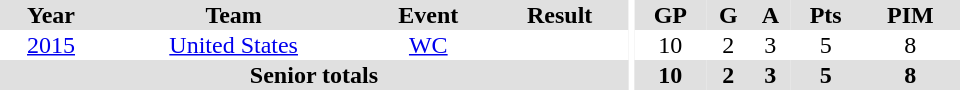<table border="0" cellpadding="1" cellspacing="0" ID="Table3" style="text-align:center; width:40em">
<tr ALIGN="center" bgcolor="#e0e0e0">
<th>Year</th>
<th>Team</th>
<th>Event</th>
<th>Result</th>
<th rowspan="99" bgcolor="#ffffff"></th>
<th>GP</th>
<th>G</th>
<th>A</th>
<th>Pts</th>
<th>PIM</th>
</tr>
<tr>
<td><a href='#'>2015</a></td>
<td><a href='#'>United States</a></td>
<td><a href='#'>WC</a></td>
<td></td>
<td>10</td>
<td>2</td>
<td>3</td>
<td>5</td>
<td>8</td>
</tr>
<tr bgcolor="#e0e0e0">
<th colspan="4">Senior totals</th>
<th>10</th>
<th>2</th>
<th>3</th>
<th>5</th>
<th>8</th>
</tr>
</table>
